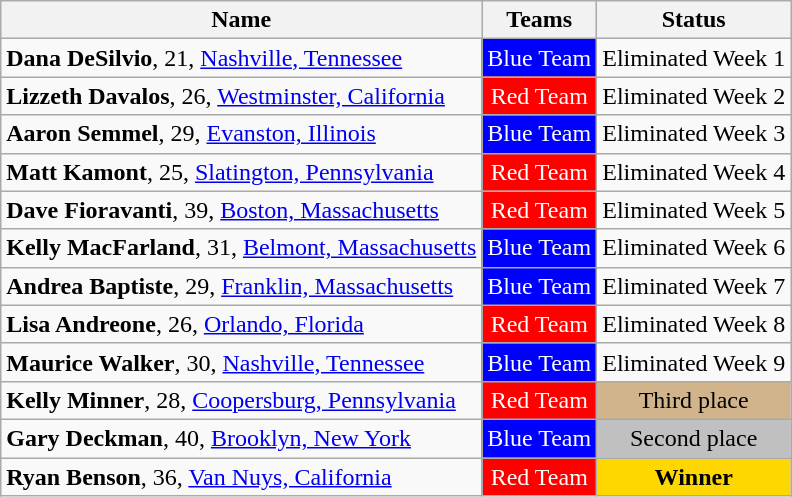<table class="wikitable sortable" style="text-align:center;" align="center;">
<tr>
<th>Name</th>
<th>Teams</th>
<th>Status</th>
</tr>
<tr>
<td align="left"><strong>Dana DeSilvio</strong>, 21, <a href='#'>Nashville, Tennessee</a></td>
<td style="background:blue;color:white;">Blue Team</td>
<td>Eliminated Week 1</td>
</tr>
<tr>
<td align="left"><strong>Lizzeth Davalos</strong>, 26, <a href='#'>Westminster, California</a></td>
<td style="background:red;color:white;">Red Team</td>
<td>Eliminated Week 2</td>
</tr>
<tr>
<td align="left"><strong>Aaron Semmel</strong>, 29, <a href='#'>Evanston, Illinois</a></td>
<td style="background:blue;color:white;">Blue Team</td>
<td>Eliminated Week 3</td>
</tr>
<tr>
<td align="left"><strong>Matt Kamont</strong>, 25, <a href='#'>Slatington, Pennsylvania</a></td>
<td style="background:red;color:white;">Red Team</td>
<td>Eliminated Week 4</td>
</tr>
<tr>
<td align="left"><strong>Dave Fioravanti</strong>, 39, <a href='#'>Boston, Massachusetts</a></td>
<td style="background:red;color:white;">Red Team</td>
<td>Eliminated Week 5</td>
</tr>
<tr>
<td align="left"><strong>Kelly MacFarland</strong>, 31, <a href='#'>Belmont, Massachusetts</a></td>
<td style="background:blue;color:white;">Blue Team</td>
<td>Eliminated Week 6</td>
</tr>
<tr>
<td align="left"><strong>Andrea Baptiste</strong>, 29, <a href='#'>Franklin, Massachusetts</a></td>
<td style="background:blue;color:white;">Blue Team</td>
<td>Eliminated Week 7</td>
</tr>
<tr>
<td align="left"><strong>Lisa Andreone</strong>, 26, <a href='#'>Orlando, Florida</a></td>
<td style="background:red;color:white;">Red Team</td>
<td>Eliminated Week 8</td>
</tr>
<tr>
<td align="left"><strong>Maurice Walker</strong>, 30, <a href='#'>Nashville, Tennessee</a></td>
<td style="background:blue;color:white;">Blue Team</td>
<td>Eliminated Week 9</td>
</tr>
<tr>
<td align="left"><strong>Kelly Minner</strong>, 28, <a href='#'>Coopersburg, Pennsylvania</a></td>
<td style="background:red;color:white;">Red Team</td>
<td style="background:tan;">Third place</td>
</tr>
<tr>
<td align="left"><strong>Gary Deckman</strong>, 40, <a href='#'>Brooklyn, New York</a></td>
<td style="background:blue;color:white;">Blue Team</td>
<td style="background:silver;">Second place</td>
</tr>
<tr>
<td align="left"><strong>Ryan Benson</strong>, 36, <a href='#'>Van Nuys, California</a></td>
<td style="background:red;color:white;">Red Team</td>
<td style="background:gold;"><strong>Winner</strong></td>
</tr>
</table>
